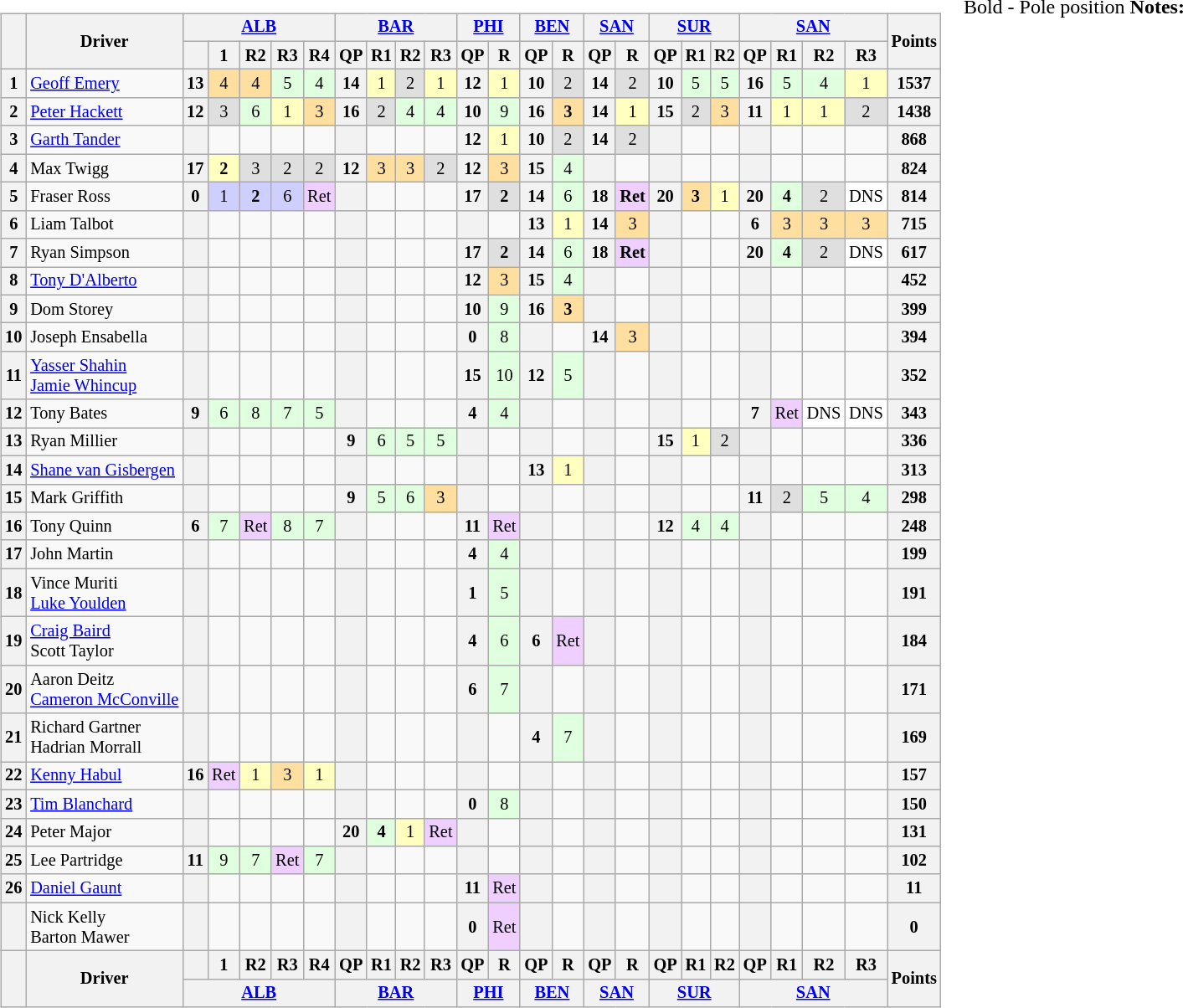<table>
<tr>
<td><br><table class="wikitable" style="font-size:85%; text-align:center">
<tr>
<th rowspan=2></th>
<th rowspan=2>Driver</th>
<th colspan=5><a href='#'>ALB</a><br></th>
<th colspan=4><a href='#'>BAR</a><br></th>
<th colspan=2><a href='#'>PHI</a><br></th>
<th colspan=2><a href='#'>BEN</a><br></th>
<th colspan=2><a href='#'>SAN</a><br></th>
<th colspan=3><a href='#'>SUR</a><br></th>
<th colspan=4><a href='#'>SAN</a><br></th>
<th rowspan=2>Points</th>
</tr>
<tr>
<th></th>
<th>1</th>
<th>R2</th>
<th>R3</th>
<th>R4</th>
<th>QP</th>
<th>R1</th>
<th>R2</th>
<th>R3</th>
<th>QP</th>
<th>R</th>
<th>QP</th>
<th>R</th>
<th>QP</th>
<th>R</th>
<th>QP</th>
<th>R1</th>
<th>R2</th>
<th>QP</th>
<th>R1</th>
<th>R2</th>
<th>R3</th>
</tr>
<tr>
<th>1</th>
<td align=left> <a href='#'>Geoff Emery</a></td>
<th>13</th>
<td style="background:#ffdf9f;">4</td>
<td style="background:#ffdf9f;">4</td>
<td style="background:#dfffdf;">5</td>
<td style="background:#dfffdf;">4</td>
<th>14</th>
<td style="background:#ffffbf;">1</td>
<td style="background:#dfdfdf;">2</td>
<td style="background:#ffffbf;">1</td>
<th>12</th>
<td style="background:#ffffbf;">1</td>
<th>10</th>
<td style="background:#dfdfdf;">2</td>
<th>14</th>
<td style="background:#dfdfdf;">2</td>
<th>10</th>
<td style="background:#dfffdf;">5</td>
<td style="background:#dfffdf;">5</td>
<th>16</th>
<td style="background:#dfffdf;">5</td>
<td style="background:#dfffdf;">4</td>
<td style="background:#ffffbf;">1</td>
<th>1537</th>
</tr>
<tr>
<th>2</th>
<td align=left> <a href='#'>Peter Hackett</a></td>
<th>12</th>
<td style="background:#dfdfdf;">3</td>
<td style="background:#dfffdf;">6</td>
<td style="background:#ffffbf;">1</td>
<td style="background:#ffdf9f;">3</td>
<th>16</th>
<td style="background:#dfdfdf;">2</td>
<td style="background:#dfffdf;">4</td>
<td style="background:#dfffdf;">4</td>
<th>10</th>
<td style="background:#dfffdf;">9</td>
<th>16</th>
<td style="background:#ffdf9f;"><strong>3</strong></td>
<th>14</th>
<td style="background:#ffffbf;">1</td>
<th>15</th>
<td style="background:#dfdfdf;">2</td>
<td style="background:#ffdf9f;">3</td>
<th>11</th>
<td style="background:#ffffbf;">1</td>
<td style="background:#ffffbf;">1</td>
<td style="background:#dfdfdf;">2</td>
<th>1438</th>
</tr>
<tr>
<th>3</th>
<td align=left> <a href='#'>Garth Tander</a></td>
<th></th>
<td></td>
<td></td>
<td></td>
<td></td>
<th></th>
<td></td>
<td></td>
<td></td>
<th>12</th>
<td style="background:#ffffbf;">1</td>
<th>10</th>
<td style="background:#dfdfdf;">2</td>
<th>14</th>
<td style="background:#dfdfdf;">2</td>
<th></th>
<td></td>
<td></td>
<th></th>
<td></td>
<td></td>
<td></td>
<th>868</th>
</tr>
<tr>
<th>4</th>
<td align=left> Max Twigg</td>
<th>17</th>
<td style="background:#ffffbf;"><strong>2</strong></td>
<td style="background:#dfdfdf;">3</td>
<td style="background:#dfdfdf;">2</td>
<td style="background:#dfdfdf;">2</td>
<th>12</th>
<td style="background:#ffdf9f;">3</td>
<td style="background:#ffdf9f;">3</td>
<td style="background:#dfdfdf;">2</td>
<th>12</th>
<td style="background:#ffdf9f;">3</td>
<th>15</th>
<td style="background:#dfffdf;">4</td>
<th></th>
<td></td>
<th></th>
<td></td>
<td></td>
<th></th>
<td></td>
<td></td>
<td></td>
<th>824</th>
</tr>
<tr>
<th>5</th>
<td align=left> Fraser Ross</td>
<th>0</th>
<td style="background:#cfcfff;">1</td>
<td style="background:#cfcfff;"><strong>2</strong></td>
<td style="background:#cfcfff;">6</td>
<td style="background:#efcfff;">Ret</td>
<th></th>
<td></td>
<td></td>
<td></td>
<th>17</th>
<td style="background:#dfdfdf;"><strong>2</strong></td>
<th>14</th>
<td style="background:#dfffdf;">6</td>
<th>18</th>
<td style="background:#efcfff;"><strong>Ret</strong></td>
<th>20</th>
<td style="background:#ffdf9f;"><strong>3</strong></td>
<td style="background:#ffffbf;">1</td>
<th>20</th>
<td style="background:#dfffdf;"><strong>4</strong></td>
<td style="background:#dfdfdf;">2</td>
<td style="background:#ffffff;">DNS</td>
<th>814</th>
</tr>
<tr>
<th>6</th>
<td align=left> Liam Talbot</td>
<th></th>
<td></td>
<td></td>
<td></td>
<td></td>
<th></th>
<td></td>
<td></td>
<td></td>
<th></th>
<td></td>
<th>13</th>
<td style="background:#ffffbf;">1</td>
<th>14</th>
<td style="background:#ffdf9f;">3</td>
<th></th>
<td></td>
<td></td>
<th>6</th>
<td style="background:#ffdf9f;">3</td>
<td style="background:#ffdf9f;">3</td>
<td style="background:#ffdf9f;">3</td>
<th>715</th>
</tr>
<tr>
<th>7</th>
<td align=left> Ryan Simpson</td>
<th></th>
<td></td>
<td></td>
<td></td>
<td></td>
<th></th>
<td></td>
<td></td>
<td></td>
<th>17</th>
<td style="background:#dfdfdf;"><strong>2</strong></td>
<th>14</th>
<td style="background:#dfffdf;">6</td>
<th>18</th>
<td style="background:#efcfff;"><strong>Ret</strong></td>
<th></th>
<td></td>
<td></td>
<th>20</th>
<td style="background:#dfffdf;"><strong>4</strong></td>
<td style="background:#dfdfdf;">2</td>
<td style="background:#ffffff;">DNS</td>
<th>617</th>
</tr>
<tr>
<th>8</th>
<td align=left> <a href='#'>Tony D'Alberto</a></td>
<th></th>
<td></td>
<td></td>
<td></td>
<td></td>
<th></th>
<td></td>
<td></td>
<td></td>
<th>12</th>
<td style="background:#ffdf9f;">3</td>
<th>15</th>
<td style="background:#dfffdf;">4</td>
<th></th>
<td></td>
<th></th>
<td></td>
<td></td>
<th></th>
<td></td>
<td></td>
<td></td>
<th>452</th>
</tr>
<tr>
<th>9</th>
<td align=left> Dom Storey</td>
<th></th>
<td></td>
<td></td>
<td></td>
<td></td>
<th></th>
<td></td>
<td></td>
<td></td>
<th>10</th>
<td style="background:#dfffdf;">9</td>
<th>16</th>
<td style="background:#ffdf9f;"><strong>3</strong></td>
<th></th>
<td></td>
<th></th>
<td></td>
<td></td>
<th></th>
<td></td>
<td></td>
<td></td>
<th>399</th>
</tr>
<tr>
<th>10</th>
<td align=left> Joseph Ensabella</td>
<th></th>
<td></td>
<td></td>
<td></td>
<td></td>
<th></th>
<td></td>
<td></td>
<td></td>
<th>0</th>
<td style="background:#dfffdf;">8</td>
<th></th>
<td></td>
<th>14</th>
<td style="background:#ffdf9f;">3</td>
<th></th>
<td></td>
<td></td>
<th></th>
<td></td>
<td></td>
<td></td>
<th>394</th>
</tr>
<tr>
<th>11</th>
<td align=left> <a href='#'>Yasser Shahin</a><br> <a href='#'>Jamie Whincup</a></td>
<th></th>
<td></td>
<td></td>
<td></td>
<td></td>
<th></th>
<td></td>
<td></td>
<td></td>
<th>15</th>
<td style="background:#dfffdf;">10</td>
<th>12</th>
<td style="background:#dfffdf;">5</td>
<th></th>
<td></td>
<th></th>
<td></td>
<td></td>
<th></th>
<td></td>
<td></td>
<td></td>
<th>352</th>
</tr>
<tr>
<th>12</th>
<td align=left> Tony Bates</td>
<th>9</th>
<td style="background:#dfffdf;">6</td>
<td style="background:#dfffdf;">8</td>
<td style="background:#dfffdf;">7</td>
<td style="background:#dfffdf;">5</td>
<th></th>
<td></td>
<td></td>
<td></td>
<th>4</th>
<td style="background:#dfffdf;">4</td>
<th></th>
<td></td>
<th></th>
<td></td>
<th></th>
<td></td>
<td></td>
<th>7</th>
<td style="background:#efcfff;">Ret</td>
<td style="background:#ffffff;">DNS</td>
<td style="background:#ffffff;">DNS</td>
<th>343</th>
</tr>
<tr>
<th>13</th>
<td align=left> Ryan Millier</td>
<th></th>
<td></td>
<td></td>
<td></td>
<td></td>
<th>9</th>
<td style="background:#dfffdf;">6</td>
<td style="background:#dfffdf;">5</td>
<td style="background:#dfffdf;">5</td>
<th></th>
<td></td>
<th></th>
<td></td>
<th></th>
<td></td>
<th>15</th>
<td style="background:#ffffbf;">1</td>
<td style="background:#dfdfdf;">2</td>
<th></th>
<td></td>
<td></td>
<td></td>
<th>336</th>
</tr>
<tr>
<th>14</th>
<td align=left> <a href='#'>Shane van Gisbergen</a></td>
<th></th>
<td></td>
<td></td>
<td></td>
<td></td>
<th></th>
<td></td>
<td></td>
<td></td>
<th></th>
<td></td>
<th>13</th>
<td style="background:#ffffbf;">1</td>
<th></th>
<td></td>
<th></th>
<td></td>
<td></td>
<th></th>
<td></td>
<td></td>
<td></td>
<th>313</th>
</tr>
<tr>
<th>15</th>
<td align=left> Mark Griffith</td>
<th></th>
<td></td>
<td></td>
<td></td>
<td></td>
<th>9</th>
<td style="background:#dfffdf;">5</td>
<td style="background:#dfffdf;">6</td>
<td style="background:#ffdf9f;">3</td>
<th></th>
<td></td>
<th></th>
<td></td>
<th></th>
<td></td>
<th></th>
<td></td>
<td></td>
<th>11</th>
<td style="background:#dfdfdf;">2</td>
<td style="background:#dfffdf;">5</td>
<td style="background:#dfffdf;">4</td>
<th>298</th>
</tr>
<tr>
<th>16</th>
<td align=left> Tony Quinn</td>
<th>6</th>
<td style="background:#dfffdf;">7</td>
<td style="background:#efcfff;">Ret</td>
<td style="background:#dfffdf;">8</td>
<td style="background:#dfffdf;">7</td>
<th></th>
<td></td>
<td></td>
<td></td>
<th>11</th>
<td style="background:#efcfff;">Ret</td>
<th></th>
<td></td>
<th></th>
<td></td>
<th>12</th>
<td style="background:#dfffdf;">4</td>
<td style="background:#dfffdf;">4</td>
<th></th>
<td></td>
<td></td>
<td></td>
<th>248</th>
</tr>
<tr>
<th>17</th>
<td align=left> John Martin</td>
<th></th>
<td></td>
<td></td>
<td></td>
<td></td>
<th></th>
<td></td>
<td></td>
<td></td>
<th>4</th>
<td style="background:#dfffdf;">4</td>
<th></th>
<td></td>
<th></th>
<td></td>
<th></th>
<td></td>
<td></td>
<th></th>
<td></td>
<td></td>
<td></td>
<th>199</th>
</tr>
<tr>
<th>18</th>
<td align=left> Vince Muriti<br> <a href='#'>Luke Youlden</a></td>
<th></th>
<td></td>
<td></td>
<td></td>
<td></td>
<th></th>
<td></td>
<td></td>
<td></td>
<th>1</th>
<td style="background:#dfffdf;">5</td>
<th></th>
<td></td>
<th></th>
<td></td>
<th></th>
<td></td>
<td></td>
<th></th>
<td></td>
<td></td>
<td></td>
<th>191</th>
</tr>
<tr>
<th>19</th>
<td align=left> <a href='#'>Craig Baird</a><br> Scott Taylor</td>
<th></th>
<td></td>
<td></td>
<td></td>
<td></td>
<th></th>
<td></td>
<td></td>
<td></td>
<th>4</th>
<td style="background:#dfffdf;">6</td>
<th>6</th>
<td style="background:#efcfff;">Ret</td>
<th></th>
<td></td>
<th></th>
<td></td>
<td></td>
<th></th>
<td></td>
<td></td>
<td></td>
<th>184</th>
</tr>
<tr>
<th>20</th>
<td align=left> Aaron Deitz<br> <a href='#'>Cameron McConville</a></td>
<th></th>
<td></td>
<td></td>
<td></td>
<td></td>
<th></th>
<td></td>
<td></td>
<td></td>
<th>6</th>
<td style="background:#dfffdf;">7</td>
<th></th>
<td></td>
<th></th>
<td></td>
<th></th>
<td></td>
<td></td>
<th></th>
<td></td>
<td></td>
<td></td>
<th>171</th>
</tr>
<tr>
<th>21</th>
<td align=left> Richard Gartner<br> Hadrian Morrall</td>
<th></th>
<td></td>
<td></td>
<td></td>
<td></td>
<th></th>
<td></td>
<td></td>
<td></td>
<th></th>
<td></td>
<th>4</th>
<td style="background:#dfffdf;">7</td>
<th></th>
<td></td>
<th></th>
<td></td>
<td></td>
<th></th>
<td></td>
<td></td>
<td></td>
<th>169</th>
</tr>
<tr>
<th>22</th>
<td align=left> <a href='#'>Kenny Habul</a></td>
<th>16</th>
<td style="background:#efcfff;">Ret</td>
<td style="background:#ffffbf;">1</td>
<td style="background:#ffdf9f;">3</td>
<td style="background:#ffffbf;">1</td>
<th></th>
<td></td>
<td></td>
<td></td>
<th></th>
<td></td>
<th></th>
<td></td>
<th></th>
<td></td>
<th></th>
<td></td>
<td></td>
<th></th>
<td></td>
<td></td>
<td></td>
<th>157</th>
</tr>
<tr>
<th>23</th>
<td align=left> <a href='#'>Tim Blanchard</a></td>
<th></th>
<td></td>
<td></td>
<td></td>
<td></td>
<th></th>
<td></td>
<td></td>
<td></td>
<th>0</th>
<td style="background:#dfffdf;">8</td>
<th></th>
<td></td>
<th></th>
<td></td>
<th></th>
<td></td>
<td></td>
<th></th>
<td></td>
<td></td>
<td></td>
<th>150</th>
</tr>
<tr>
<th>24</th>
<td align=left> Peter Major</td>
<th></th>
<td></td>
<td></td>
<td></td>
<td></td>
<th>20</th>
<td style="background:#dfffdf;"><strong>4</strong></td>
<td style="background:#ffffbf;">1</td>
<td style="background:#efcfff;">Ret</td>
<th></th>
<td></td>
<th></th>
<td></td>
<th></th>
<td></td>
<th></th>
<td></td>
<td></td>
<th></th>
<td></td>
<td></td>
<td></td>
<th>131</th>
</tr>
<tr>
<th>25</th>
<td align=left> Lee Partridge</td>
<th>11</th>
<td style="background:#dfffdf;">9</td>
<td style="background:#dfffdf;">7</td>
<td style="background:#efcfff;">Ret</td>
<td style="background:#dfffdf;">7</td>
<th></th>
<td></td>
<td></td>
<td></td>
<th></th>
<td></td>
<th></th>
<td></td>
<th></th>
<td></td>
<th></th>
<td></td>
<td></td>
<th></th>
<td></td>
<td></td>
<td></td>
<th>102</th>
</tr>
<tr>
<th>26</th>
<td align=left> <a href='#'>Daniel Gaunt</a></td>
<th></th>
<td></td>
<td></td>
<td></td>
<td></td>
<th></th>
<td></td>
<td></td>
<td></td>
<th>11</th>
<td style="background:#efcfff;">Ret</td>
<th></th>
<td></td>
<th></th>
<td></td>
<th></th>
<td></td>
<td></td>
<th></th>
<td></td>
<td></td>
<td></td>
<th>11</th>
</tr>
<tr>
<th></th>
<td align=left> Nick Kelly<br> Barton Mawer</td>
<th></th>
<td></td>
<td></td>
<td></td>
<td></td>
<th></th>
<td></td>
<td></td>
<td></td>
<th>0</th>
<td style="background:#efcfff;">Ret</td>
<th></th>
<td></td>
<th></th>
<td></td>
<th></th>
<td></td>
<td></td>
<th></th>
<td></td>
<td></td>
<td></td>
<th>0</th>
</tr>
<tr>
<th rowspan=2></th>
<th rowspan=2>Driver</th>
<th></th>
<th>1</th>
<th>R2</th>
<th>R3</th>
<th>R4</th>
<th>QP</th>
<th>R1</th>
<th>R2</th>
<th>R3</th>
<th>QP</th>
<th>R</th>
<th>QP</th>
<th>R</th>
<th>QP</th>
<th>R</th>
<th>QP</th>
<th>R1</th>
<th>R2</th>
<th>QP</th>
<th>R1</th>
<th>R2</th>
<th>R3</th>
<th rowspan=2>Points</th>
</tr>
<tr>
<th colspan=5><a href='#'>ALB</a><br></th>
<th colspan=4><a href='#'>BAR</a><br></th>
<th colspan=2><a href='#'>PHI</a><br></th>
<th colspan=2><a href='#'>BEN</a><br></th>
<th colspan=2><a href='#'>SAN</a><br></th>
<th colspan=3><a href='#'>SUR</a><br></th>
<th colspan=4><a href='#'>SAN</a><br></th>
</tr>
</table>
</td>
<td valign="top"><br>
<span>Bold - Pole position</span>
<strong>Notes:</strong></td>
</tr>
</table>
